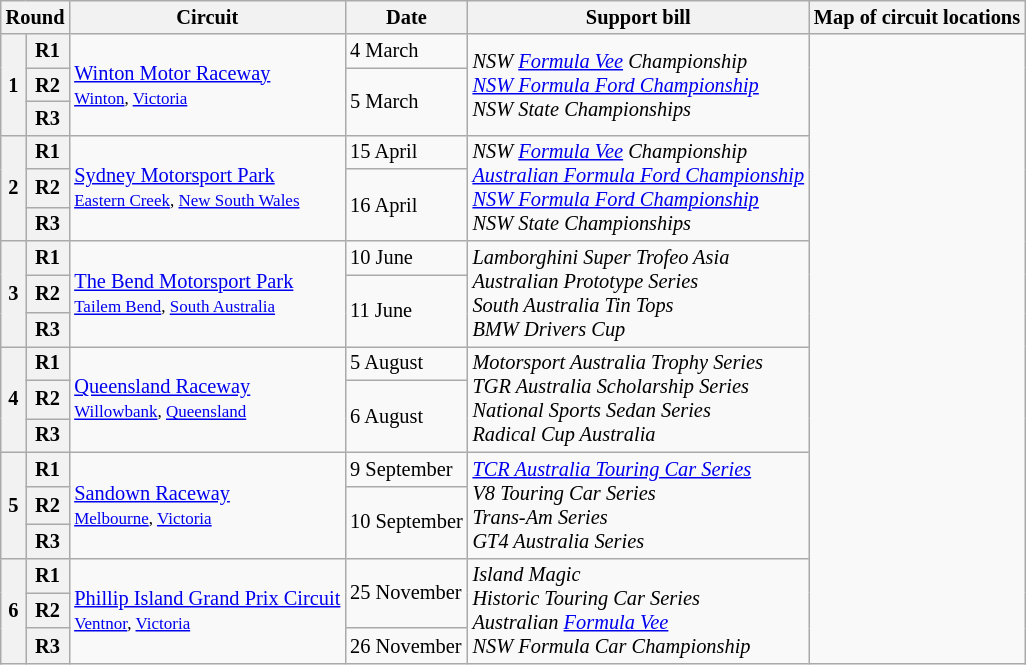<table class="wikitable" style="font-size:85%">
<tr>
<th colspan="2">Round</th>
<th>Circuit</th>
<th>Date</th>
<th>Support bill</th>
<th>Map of circuit locations</th>
</tr>
<tr>
<th rowspan="3">1</th>
<th>R1</th>
<td rowspan="3"> <a href='#'>Winton Motor Raceway</a><br><small><a href='#'>Winton</a>, <a href='#'>Victoria</a></small></td>
<td nowrap="">4 March</td>
<td rowspan="3"><em>NSW <a href='#'>Formula Vee</a> Championship<br><a href='#'>NSW Formula Ford Championship</a><br>NSW State Championships</em></td>
<td rowspan="18"></td>
</tr>
<tr>
<th>R2</th>
<td rowspan="2">5 March</td>
</tr>
<tr>
<th>R3</th>
</tr>
<tr>
<th rowspan="3">2</th>
<th>R1</th>
<td rowspan="3"> <a href='#'>Sydney Motorsport Park</a><br><small><a href='#'>Eastern Creek</a>, <a href='#'>New South Wales</a></small></td>
<td>15 April</td>
<td rowspan="3"><em>NSW <a href='#'>Formula Vee</a> Championship<br><a href='#'>Australian Formula Ford Championship</a><br><a href='#'>NSW Formula Ford Championship</a><br>NSW State Championships</em></td>
</tr>
<tr>
<th>R2</th>
<td rowspan="2">16 April</td>
</tr>
<tr>
<th>R3</th>
</tr>
<tr>
<th rowspan="3">3</th>
<th>R1</th>
<td rowspan="3"> <a href='#'>The Bend Motorsport Park</a><br><small><a href='#'>Tailem Bend</a>, <a href='#'>South Australia</a></small></td>
<td>10 June</td>
<td rowspan="3"><em>Lamborghini Super Trofeo Asia<br>Australian Prototype Series<br>South Australia Tin Tops<br>BMW Drivers Cup</em></td>
</tr>
<tr>
<th>R2</th>
<td rowspan="2">11 June</td>
</tr>
<tr>
<th>R3</th>
</tr>
<tr>
<th rowspan="3">4</th>
<th>R1</th>
<td rowspan="3"> <a href='#'>Queensland Raceway</a><br><small><a href='#'>Willowbank</a>, <a href='#'>Queensland</a></small></td>
<td>5 August</td>
<td rowspan="3"><em>Motorsport Australia Trophy Series<br>TGR Australia Scholarship Series<br>National Sports Sedan Series<br>Radical Cup Australia</em></td>
</tr>
<tr>
<th>R2</th>
<td rowspan="2">6 August</td>
</tr>
<tr>
<th>R3</th>
</tr>
<tr>
<th rowspan="3">5</th>
<th>R1</th>
<td rowspan="3"> <a href='#'>Sandown Raceway</a><br><small><a href='#'>Melbourne</a>, <a href='#'>Victoria</a></small></td>
<td nowrap="">9 September</td>
<td rowspan="3"><em><a href='#'>TCR Australia Touring Car Series</a><br>V8 Touring Car Series<br>Trans-Am Series<br>GT4 Australia Series</em></td>
</tr>
<tr>
<th>R2</th>
<td rowspan="2">10 September</td>
</tr>
<tr>
<th>R3</th>
</tr>
<tr>
<th rowspan="3">6</th>
<th>R1</th>
<td rowspan="3"> <a href='#'>Phillip Island Grand Prix Circuit</a><br><small><a href='#'>Ventnor</a>, <a href='#'>Victoria</a></small></td>
<td rowspan="2">25 November</td>
<td rowspan="3"><em>Island Magic<br>Historic Touring Car Series<br>Australian <a href='#'>Formula Vee</a><br>NSW Formula Car Championship</em></td>
</tr>
<tr>
<th>R2</th>
</tr>
<tr>
<th>R3</th>
<td>26 November</td>
</tr>
</table>
